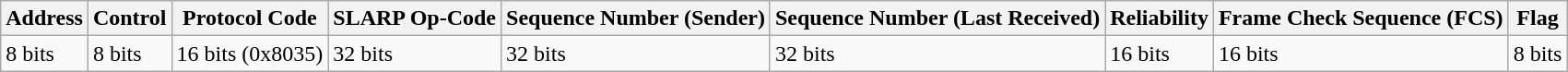<table class="wikitable">
<tr>
<th>Address</th>
<th>Control</th>
<th>Protocol Code</th>
<th>SLARP Op-Code</th>
<th>Sequence Number (Sender)</th>
<th>Sequence Number (Last Received)</th>
<th>Reliability</th>
<th>Frame Check Sequence (FCS)</th>
<th>Flag</th>
</tr>
<tr>
<td>8 bits</td>
<td>8 bits</td>
<td>16 bits (0x8035)</td>
<td>32 bits</td>
<td>32 bits</td>
<td>32 bits</td>
<td>16 bits</td>
<td>16 bits</td>
<td>8 bits</td>
</tr>
</table>
